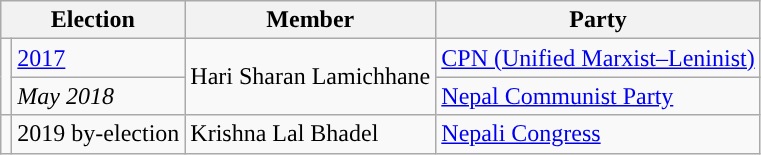<table class="wikitable">
<tr>
<th colspan="2">Election</th>
<th>Member</th>
<th>Party</th>
</tr>
<tr>
<td rowspan="2" style="background-color:"></td>
<td><a href='#'>2017</a></td>
<td rowspan="2">Hari Sharan Lamichhane</td>
<td><a href='#'>CPN (Unified Marxist–Leninist)</a></td>
</tr>
<tr>
<td><em>May 2018</em></td>
<td><a href='#'>Nepal Communist Party</a></td>
</tr>
<tr>
<td style="background-color:"></td>
<td>2019 by-election</td>
<td>Krishna Lal Bhadel</td>
<td><a href='#'>Nepali Congress</a></td>
</tr>
</table>
